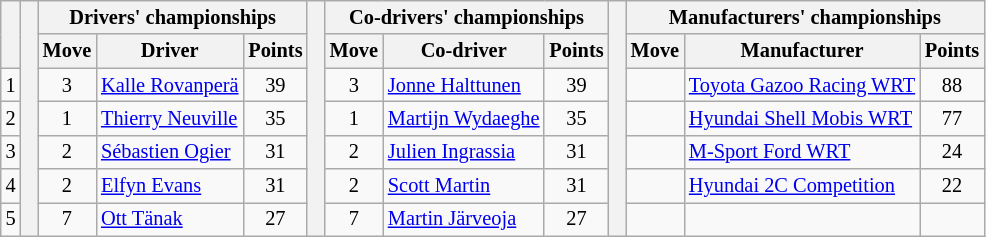<table class="wikitable" style="font-size:85%;">
<tr>
<th rowspan="2"></th>
<th rowspan="7" style="width:5px;"></th>
<th colspan="3">Drivers' championships</th>
<th rowspan="7" style="width:5px;"></th>
<th colspan="3" nowrap>Co-drivers' championships</th>
<th rowspan="7" style="width:5px;"></th>
<th colspan="3" nowrap>Manufacturers' championships</th>
</tr>
<tr>
<th>Move</th>
<th>Driver</th>
<th>Points</th>
<th>Move</th>
<th>Co-driver</th>
<th>Points</th>
<th>Move</th>
<th>Manufacturer</th>
<th>Points</th>
</tr>
<tr>
<td align="center">1</td>
<td align="center"> 3</td>
<td nowrap><a href='#'>Kalle Rovanperä</a></td>
<td align="center">39</td>
<td align="center"> 3</td>
<td nowrap><a href='#'>Jonne Halttunen</a></td>
<td align="center">39</td>
<td align="center"></td>
<td nowrap><a href='#'>Toyota Gazoo Racing WRT</a></td>
<td align="center">88</td>
</tr>
<tr>
<td align="center">2</td>
<td align="center"> 1</td>
<td><a href='#'>Thierry Neuville</a></td>
<td align="center">35</td>
<td align="center"> 1</td>
<td nowrap><a href='#'>Martijn Wydaeghe</a></td>
<td align="center">35</td>
<td align="center"></td>
<td><a href='#'>Hyundai Shell Mobis WRT</a></td>
<td align="center">77</td>
</tr>
<tr>
<td align="center">3</td>
<td align="center"> 2</td>
<td><a href='#'>Sébastien Ogier</a></td>
<td align="center">31</td>
<td align="center"> 2</td>
<td><a href='#'>Julien Ingrassia</a></td>
<td align="center">31</td>
<td align="center"></td>
<td><a href='#'>M-Sport Ford WRT</a></td>
<td align="center">24</td>
</tr>
<tr>
<td align="center">4</td>
<td align="center"> 2</td>
<td><a href='#'>Elfyn Evans</a></td>
<td align="center">31</td>
<td align="center"> 2</td>
<td><a href='#'>Scott Martin</a></td>
<td align="center">31</td>
<td align="center"></td>
<td><a href='#'>Hyundai 2C Competition</a></td>
<td align="center">22</td>
</tr>
<tr>
<td align="center">5</td>
<td align="center"> 7</td>
<td><a href='#'>Ott Tänak</a></td>
<td align="center">27</td>
<td align="center"> 7</td>
<td><a href='#'>Martin Järveoja</a></td>
<td align="center">27</td>
<td></td>
<td></td>
<td></td>
</tr>
</table>
